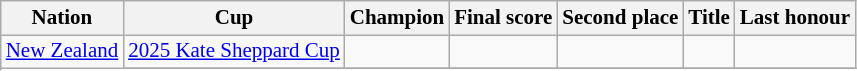<table class="wikitable" style="font-size:14px">
<tr>
<th>Nation</th>
<th>Cup</th>
<th>Champion</th>
<th>Final score</th>
<th>Second place</th>
<th data-sort-type="number">Title</th>
<th>Last honour</th>
</tr>
<tr>
<td rowspan=2> <a href='#'>New Zealand</a></td>
<td align="left"><a href='#'>2025 Kate Sheppard Cup</a></td>
<td></td>
<td></td>
<td></td>
<td></td>
<td></td>
</tr>
<tr>
</tr>
</table>
